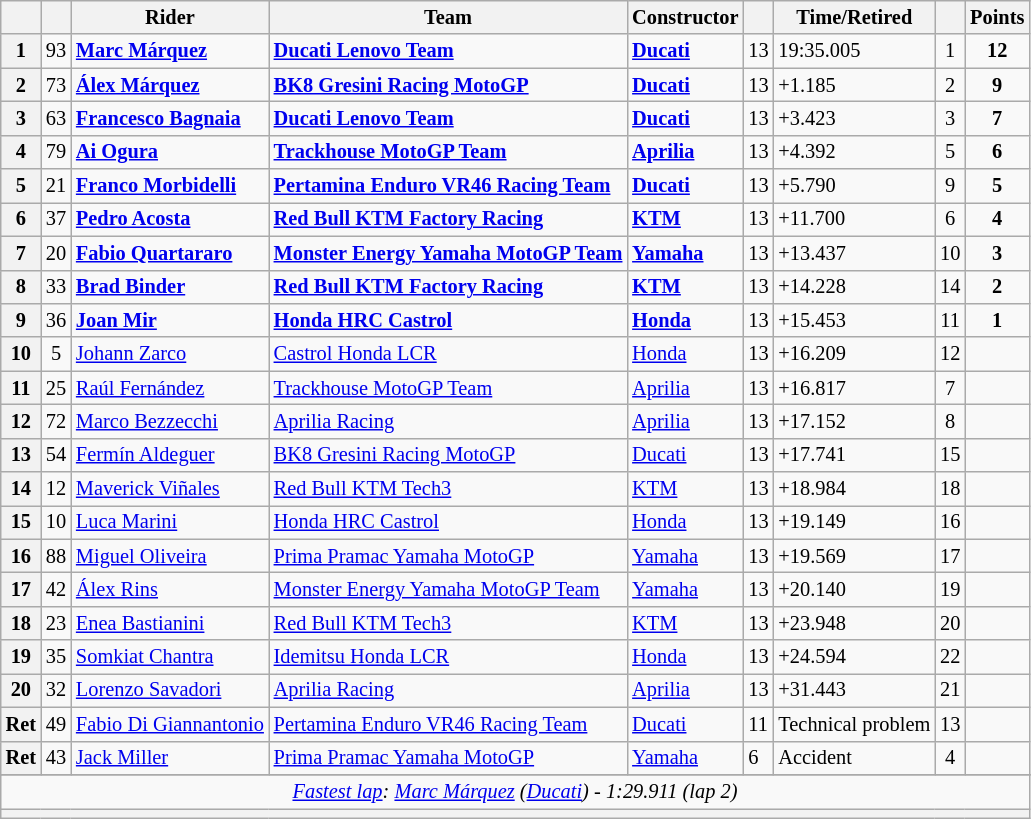<table class="wikitable sortable" style="font-size: 85%;">
<tr>
<th scope="col"></th>
<th scope="col"></th>
<th scope="col">Rider</th>
<th scope="col">Team</th>
<th scope="col">Constructor</th>
<th scope="col" class="unsortable"></th>
<th scope="col" class="unsortable">Time/Retired</th>
<th scope="col"></th>
<th scope="col">Points</th>
</tr>
<tr>
<th>1</th>
<td align="center">93</td>
<td> <strong><a href='#'>Marc Márquez</a></strong></td>
<td><strong><a href='#'>Ducati Lenovo Team</a></strong></td>
<td><strong><a href='#'>Ducati</a></strong></td>
<td>13</td>
<td>19:35.005</td>
<td align="center">1</td>
<td align="center"><strong>12</strong></td>
</tr>
<tr>
<th>2</th>
<td align="center">73</td>
<td> <strong><a href='#'>Álex Márquez</a></strong></td>
<td><strong><a href='#'>BK8 Gresini Racing MotoGP</a></strong></td>
<td><strong><a href='#'>Ducati</a></strong></td>
<td>13</td>
<td>+1.185</td>
<td align="center">2</td>
<td align="center"><strong>9</strong></td>
</tr>
<tr>
<th>3</th>
<td align="center">63</td>
<td> <strong><a href='#'>Francesco Bagnaia</a></strong></td>
<td><strong><a href='#'>Ducati Lenovo Team</a></strong></td>
<td><strong><a href='#'>Ducati</a></strong></td>
<td>13</td>
<td>+3.423</td>
<td align="center">3</td>
<td align="center"><strong>7</strong></td>
</tr>
<tr>
<th>4</th>
<td align="center">79</td>
<td> <strong><a href='#'>Ai Ogura</a></strong></td>
<td><strong><a href='#'>Trackhouse MotoGP Team</a></strong></td>
<td><strong><a href='#'>Aprilia</a></strong></td>
<td>13</td>
<td>+4.392</td>
<td align="center">5</td>
<td align="center"><strong>6</strong></td>
</tr>
<tr>
<th>5</th>
<td align="center">21</td>
<td> <strong><a href='#'>Franco Morbidelli</a></strong></td>
<td><strong><a href='#'>Pertamina Enduro VR46 Racing Team</a></strong></td>
<td><strong><a href='#'>Ducati</a></strong></td>
<td>13</td>
<td>+5.790</td>
<td align="center">9</td>
<td align="center"><strong>5</strong></td>
</tr>
<tr>
<th>6</th>
<td align="center">37</td>
<td> <strong><a href='#'>Pedro Acosta</a> </strong></td>
<td><strong><a href='#'>Red Bull KTM Factory Racing</a></strong></td>
<td><strong><a href='#'>KTM</a></strong></td>
<td>13</td>
<td>+11.700</td>
<td align="center">6</td>
<td align="center"><strong>4</strong></td>
</tr>
<tr>
<th>7</th>
<td align="center">20</td>
<td> <strong><a href='#'>Fabio Quartararo</a></strong></td>
<td><strong><a href='#'>Monster Energy Yamaha MotoGP Team</a></strong></td>
<td><strong><a href='#'>Yamaha</a></strong></td>
<td>13</td>
<td>+13.437</td>
<td align="center">10</td>
<td align="center"><strong>3</strong></td>
</tr>
<tr>
<th>8</th>
<td align="center">33</td>
<td> <strong><a href='#'>Brad Binder</a></strong></td>
<td><strong><a href='#'>Red Bull KTM Factory Racing</a></strong></td>
<td><strong><a href='#'>KTM</a></strong></td>
<td>13</td>
<td>+14.228</td>
<td align="center">14</td>
<td align="center"><strong>2</strong></td>
</tr>
<tr>
<th>9</th>
<td align="center">36</td>
<td> <strong><a href='#'>Joan Mir</a></strong></td>
<td><strong><a href='#'>Honda HRC Castrol</a></strong></td>
<td><strong><a href='#'>Honda</a></strong></td>
<td>13</td>
<td>+15.453</td>
<td align="center">11</td>
<td align="center"><strong>1</strong></td>
</tr>
<tr>
<th>10</th>
<td align="center">5</td>
<td> <a href='#'>Johann Zarco</a></td>
<td><a href='#'>Castrol Honda LCR</a></td>
<td><a href='#'>Honda</a></td>
<td>13</td>
<td>+16.209</td>
<td align="center">12</td>
<td align="center"></td>
</tr>
<tr>
<th>11</th>
<td align="center">25</td>
<td> <a href='#'>Raúl Fernández</a></td>
<td><a href='#'>Trackhouse MotoGP Team</a></td>
<td><a href='#'>Aprilia</a></td>
<td>13</td>
<td>+16.817</td>
<td align="center">7</td>
<td align="center"></td>
</tr>
<tr>
<th>12</th>
<td align="center">72</td>
<td> <a href='#'>Marco Bezzecchi</a></td>
<td><a href='#'>Aprilia Racing</a></td>
<td><a href='#'>Aprilia</a></td>
<td>13</td>
<td>+17.152</td>
<td align="center">8</td>
<td align="center"></td>
</tr>
<tr>
<th>13</th>
<td align="center">54</td>
<td> <a href='#'>Fermín Aldeguer</a></td>
<td><a href='#'>BK8 Gresini Racing MotoGP</a></td>
<td><a href='#'>Ducati</a></td>
<td>13</td>
<td>+17.741</td>
<td align="center">15</td>
<td align="center"></td>
</tr>
<tr>
<th>14</th>
<td align="center">12</td>
<td> <a href='#'>Maverick Viñales</a></td>
<td><a href='#'>Red Bull KTM Tech3</a></td>
<td><a href='#'>KTM</a></td>
<td>13</td>
<td>+18.984</td>
<td align="center">18</td>
<td align="center"></td>
</tr>
<tr>
<th>15</th>
<td align="center">10</td>
<td> <a href='#'>Luca Marini</a></td>
<td><a href='#'>Honda HRC Castrol</a></td>
<td><a href='#'>Honda</a></td>
<td>13</td>
<td>+19.149</td>
<td align="center">16</td>
<td align="center"></td>
</tr>
<tr>
<th>16</th>
<td align="center">88</td>
<td> <a href='#'>Miguel Oliveira</a></td>
<td><a href='#'>Prima Pramac Yamaha MotoGP</a></td>
<td><a href='#'>Yamaha</a></td>
<td>13</td>
<td>+19.569</td>
<td align="center">17</td>
<td align="center"></td>
</tr>
<tr>
<th>17</th>
<td align="center">42</td>
<td> <a href='#'>Álex Rins</a></td>
<td><a href='#'>Monster Energy Yamaha MotoGP Team</a></td>
<td><a href='#'>Yamaha</a></td>
<td>13</td>
<td>+20.140</td>
<td align="center">19</td>
<td align="center"></td>
</tr>
<tr>
<th>18</th>
<td align="center">23</td>
<td> <a href='#'>Enea Bastianini</a></td>
<td><a href='#'>Red Bull KTM Tech3</a></td>
<td><a href='#'>KTM</a></td>
<td>13</td>
<td>+23.948</td>
<td align="center">20</td>
<td align="center"></td>
</tr>
<tr>
<th>19</th>
<td align="center">35</td>
<td> <a href='#'>Somkiat Chantra</a></td>
<td><a href='#'>Idemitsu Honda LCR</a></td>
<td><a href='#'>Honda</a></td>
<td>13</td>
<td>+24.594</td>
<td align="center">22</td>
<td align="center"></td>
</tr>
<tr>
<th>20</th>
<td align="center">32</td>
<td> <a href='#'>Lorenzo Savadori</a></td>
<td><a href='#'>Aprilia Racing</a></td>
<td><a href='#'>Aprilia</a></td>
<td>13</td>
<td>+31.443</td>
<td align="center">21</td>
<td align="center"></td>
</tr>
<tr>
<th>Ret</th>
<td align="center">49</td>
<td> <a href='#'>Fabio Di Giannantonio</a></td>
<td><a href='#'>Pertamina Enduro VR46 Racing Team</a></td>
<td><a href='#'>Ducati</a></td>
<td>11</td>
<td>Technical problem</td>
<td align="center">13</td>
<td align="center"></td>
</tr>
<tr>
<th>Ret</th>
<td align="center">43</td>
<td> <a href='#'>Jack Miller</a></td>
<td><a href='#'>Prima Pramac Yamaha MotoGP</a></td>
<td><a href='#'>Yamaha</a></td>
<td>6</td>
<td>Accident</td>
<td align="center">4</td>
<td align="center"></td>
</tr>
<tr>
</tr>
<tr class="sortbottom">
<td colspan="9" style="text-align:center"><em><a href='#'> Fastest lap</a>:  <a href='#'>Marc Márquez</a> (<a href='#'>Ducati</a>) - 1:29.911 (lap 2)</em></td>
</tr>
<tr class="sortbottom">
<th colspan="9"></th>
</tr>
</table>
